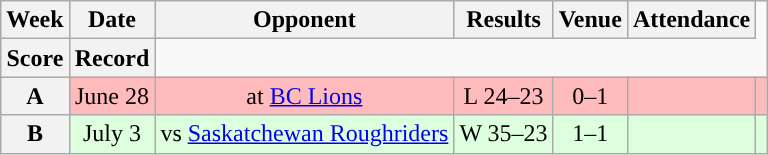<table class="wikitable" style="text-align:center">
<tr>
<th>Week</th>
<th>Date</th>
<th>Opponent</th>
<th>Results</th>
<th>Venue</th>
<th>Attendance</th>
</tr>
<tr>
<th>Score</th>
<th>Record</th>
</tr>
<tr style="background:#ffbbbb">
<th>A</th>
<td>June 28</td>
<td>at <a href='#'>BC Lions</a></td>
<td>L 24–23</td>
<td>0–1</td>
<td></td>
<td></td>
</tr>
<tr style="background:#ddffdd">
<th>B</th>
<td>July 3</td>
<td>vs <a href='#'>Saskatchewan Roughriders</a></td>
<td>W 35–23</td>
<td>1–1</td>
<td></td>
<td></td>
</tr>
</table>
